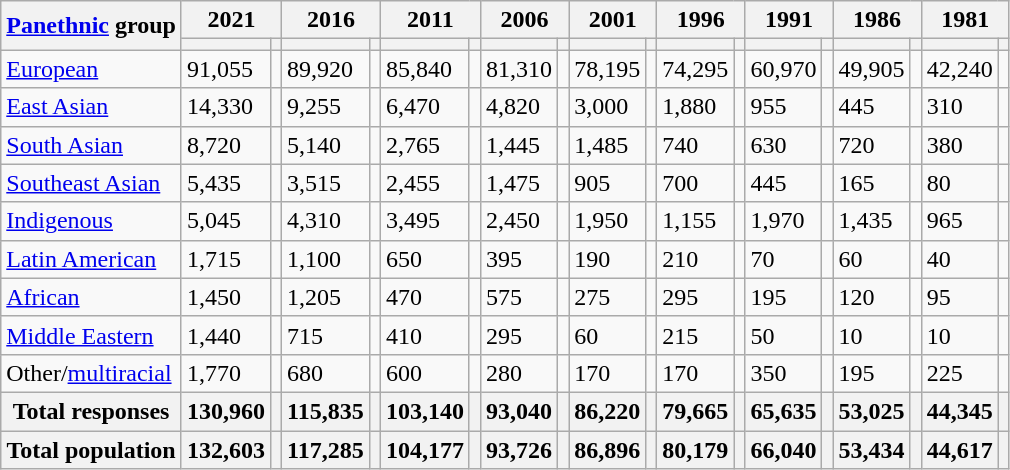<table class="wikitable mw-datatable">
<tr>
<th rowspan="2"><a href='#'>Panethnic</a> group</th>
<th colspan="2">2021</th>
<th colspan="2">2016</th>
<th colspan="2">2011</th>
<th colspan="2">2006</th>
<th colspan="2">2001</th>
<th colspan="2">1996</th>
<th colspan="2">1991</th>
<th colspan="2">1986</th>
<th colspan="2">1981</th>
</tr>
<tr>
<th><a href='#'></a></th>
<th></th>
<th></th>
<th></th>
<th></th>
<th></th>
<th></th>
<th></th>
<th></th>
<th></th>
<th></th>
<th></th>
<th></th>
<th></th>
<th></th>
<th></th>
<th></th>
<th></th>
</tr>
<tr>
<td><a href='#'>European</a></td>
<td>91,055</td>
<td></td>
<td>89,920</td>
<td></td>
<td>85,840</td>
<td></td>
<td>81,310</td>
<td></td>
<td>78,195</td>
<td></td>
<td>74,295</td>
<td></td>
<td>60,970</td>
<td></td>
<td>49,905</td>
<td></td>
<td>42,240</td>
<td></td>
</tr>
<tr>
<td><a href='#'>East Asian</a></td>
<td>14,330</td>
<td></td>
<td>9,255</td>
<td></td>
<td>6,470</td>
<td></td>
<td>4,820</td>
<td></td>
<td>3,000</td>
<td></td>
<td>1,880</td>
<td></td>
<td>955</td>
<td></td>
<td>445</td>
<td></td>
<td>310</td>
<td></td>
</tr>
<tr>
<td><a href='#'>South Asian</a></td>
<td>8,720</td>
<td></td>
<td>5,140</td>
<td></td>
<td>2,765</td>
<td></td>
<td>1,445</td>
<td></td>
<td>1,485</td>
<td></td>
<td>740</td>
<td></td>
<td>630</td>
<td></td>
<td>720</td>
<td></td>
<td>380</td>
<td></td>
</tr>
<tr>
<td><a href='#'>Southeast Asian</a></td>
<td>5,435</td>
<td></td>
<td>3,515</td>
<td></td>
<td>2,455</td>
<td></td>
<td>1,475</td>
<td></td>
<td>905</td>
<td></td>
<td>700</td>
<td></td>
<td>445</td>
<td></td>
<td>165</td>
<td></td>
<td>80</td>
<td></td>
</tr>
<tr>
<td><a href='#'>Indigenous</a></td>
<td>5,045</td>
<td></td>
<td>4,310</td>
<td></td>
<td>3,495</td>
<td></td>
<td>2,450</td>
<td></td>
<td>1,950</td>
<td></td>
<td>1,155</td>
<td></td>
<td>1,970</td>
<td></td>
<td>1,435</td>
<td></td>
<td>965</td>
<td></td>
</tr>
<tr>
<td><a href='#'>Latin American</a></td>
<td>1,715</td>
<td></td>
<td>1,100</td>
<td></td>
<td>650</td>
<td></td>
<td>395</td>
<td></td>
<td>190</td>
<td></td>
<td>210</td>
<td></td>
<td>70</td>
<td></td>
<td>60</td>
<td></td>
<td>40</td>
<td></td>
</tr>
<tr>
<td><a href='#'>African</a></td>
<td>1,450</td>
<td></td>
<td>1,205</td>
<td></td>
<td>470</td>
<td></td>
<td>575</td>
<td></td>
<td>275</td>
<td></td>
<td>295</td>
<td></td>
<td>195</td>
<td></td>
<td>120</td>
<td></td>
<td>95</td>
<td></td>
</tr>
<tr>
<td><a href='#'>Middle Eastern</a></td>
<td>1,440</td>
<td></td>
<td>715</td>
<td></td>
<td>410</td>
<td></td>
<td>295</td>
<td></td>
<td>60</td>
<td></td>
<td>215</td>
<td></td>
<td>50</td>
<td></td>
<td>10</td>
<td></td>
<td>10</td>
<td></td>
</tr>
<tr>
<td>Other/<a href='#'>multiracial</a></td>
<td>1,770</td>
<td></td>
<td>680</td>
<td></td>
<td>600</td>
<td></td>
<td>280</td>
<td></td>
<td>170</td>
<td></td>
<td>170</td>
<td></td>
<td>350</td>
<td></td>
<td>195</td>
<td></td>
<td>225</td>
<td></td>
</tr>
<tr>
<th>Total responses</th>
<th>130,960</th>
<th></th>
<th>115,835</th>
<th></th>
<th>103,140</th>
<th></th>
<th>93,040</th>
<th></th>
<th>86,220</th>
<th></th>
<th>79,665</th>
<th></th>
<th>65,635</th>
<th></th>
<th>53,025</th>
<th></th>
<th>44,345</th>
<th></th>
</tr>
<tr>
<th>Total population</th>
<th>132,603</th>
<th></th>
<th>117,285</th>
<th></th>
<th>104,177</th>
<th></th>
<th>93,726</th>
<th></th>
<th>86,896</th>
<th></th>
<th>80,179</th>
<th></th>
<th>66,040</th>
<th></th>
<th>53,434</th>
<th></th>
<th>44,617</th>
<th></th>
</tr>
</table>
